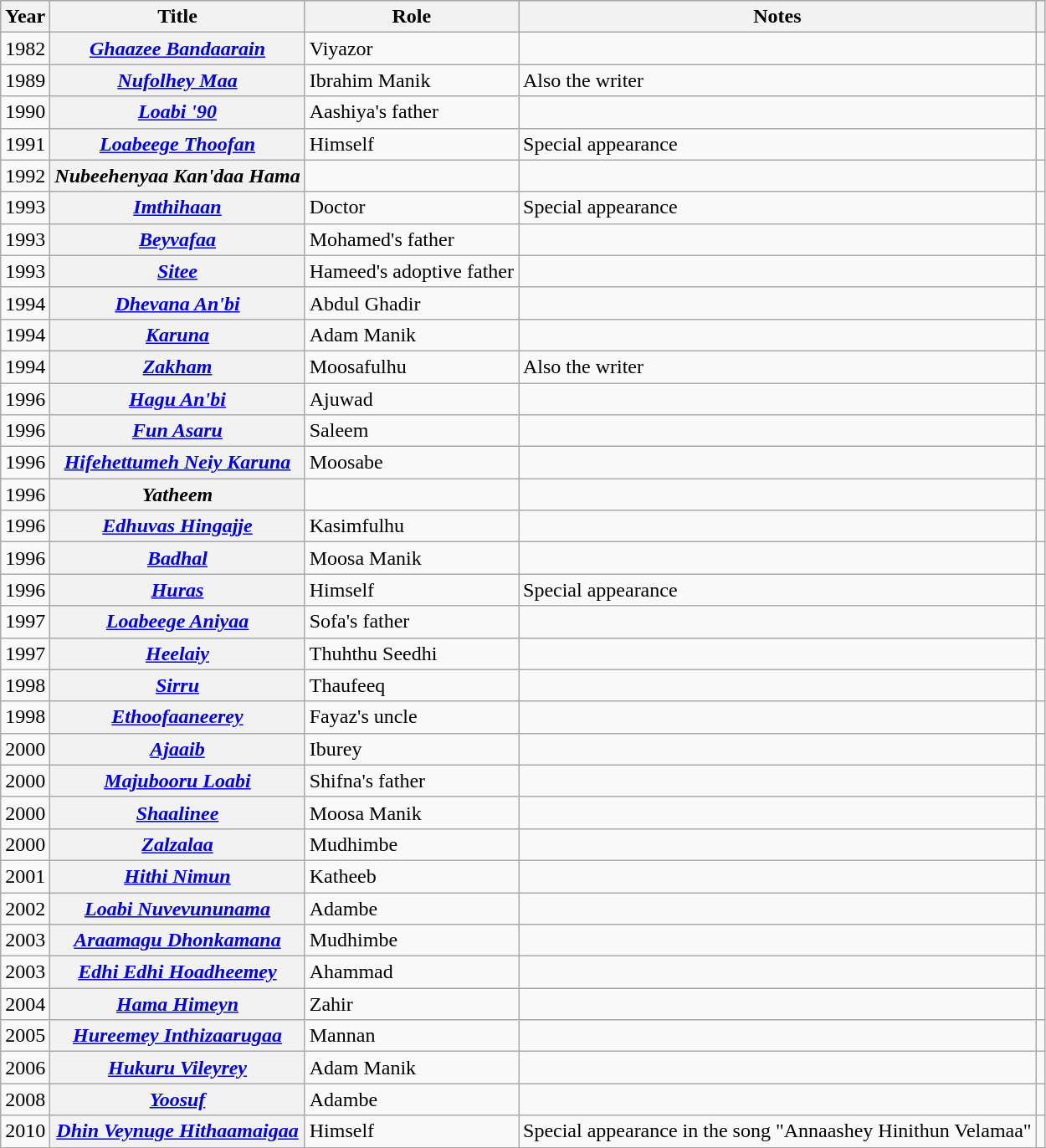<table class="wikitable sortable plainrowheaders">
<tr style="background:#ccc; text-align:center;">
<th scope="col">Year</th>
<th scope="col">Title</th>
<th scope="col">Role</th>
<th scope="col">Notes</th>
<th scope="col" class="unsortable"></th>
</tr>
<tr>
<td>1982</td>
<th scope="row"><em><a href='#'>Ghaazee Bandaarain</a></em></th>
<td>Viyazor</td>
<td></td>
<td style="text-align: center;"></td>
</tr>
<tr>
<td>1989</td>
<th scope="row"><em><a href='#'>Nufolhey Maa</a></em></th>
<td>Ibrahim Manik</td>
<td>Also the writer</td>
<td style="text-align: center;"></td>
</tr>
<tr>
<td>1990</td>
<th scope="row"><em><a href='#'>Loabi '90</a></em></th>
<td>Aashiya's father</td>
<td></td>
<td style="text-align: center;"></td>
</tr>
<tr>
<td>1991</td>
<th scope="row"><em><a href='#'>Loabeege Thoofan</a></em></th>
<td>Himself</td>
<td>Special appearance</td>
<td style="text-align: center;"></td>
</tr>
<tr>
<td>1992</td>
<th scope="row"><em>Nubeehenyaa Kan'daa Hama</em></th>
<td></td>
<td></td>
<td></td>
</tr>
<tr>
<td>1993</td>
<th scope="row"><em><a href='#'>Imthihaan</a></em></th>
<td>Doctor</td>
<td>Special appearance</td>
<td style="text-align: center;"></td>
</tr>
<tr>
<td>1993</td>
<th scope="row"><em><a href='#'>Beyvafaa</a></em></th>
<td>Mohamed's father</td>
<td></td>
<td style="text-align: center;"></td>
</tr>
<tr>
<td>1993</td>
<th scope="row"><em><a href='#'>Sitee</a></em></th>
<td>Hameed's adoptive father</td>
<td></td>
<td style="text-align: center;"></td>
</tr>
<tr>
<td>1994</td>
<th scope="row"><em><a href='#'>Dhevana An'bi</a></em></th>
<td>Abdul Ghadir</td>
<td></td>
<td style="text-align: center;"></td>
</tr>
<tr>
<td>1994</td>
<th scope="row"><em><a href='#'>Karuna</a></em></th>
<td>Adam Manik</td>
<td></td>
<td style="text-align: center;"></td>
</tr>
<tr>
<td>1994</td>
<th scope="row"><a href='#'><em>Zakham</em></a></th>
<td>Moosafulhu</td>
<td>Also the writer</td>
<td style="text-align: center;"></td>
</tr>
<tr>
<td>1996</td>
<th scope="row"><em><a href='#'>Hagu An'bi</a></em></th>
<td>Ajuwad</td>
<td></td>
<td style="text-align: center;"></td>
</tr>
<tr>
<td>1996</td>
<th scope="row"><em><a href='#'>Fun Asaru</a></em></th>
<td>Saleem</td>
<td></td>
<td style="text-align: center;"></td>
</tr>
<tr>
<td>1996</td>
<th scope="row"><em><a href='#'>Hifehettumeh Neiy Karuna</a></em></th>
<td>Moosabe</td>
<td></td>
<td style="text-align: center;"></td>
</tr>
<tr>
<td>1996</td>
<th scope="row"><em>Yatheem</em></th>
<td></td>
<td></td>
<td></td>
</tr>
<tr>
<td>1996</td>
<th scope="row"><em><a href='#'>Edhuvas Hingajje</a></em></th>
<td>Kasimfulhu</td>
<td></td>
<td style="text-align: center;"></td>
</tr>
<tr>
<td>1996</td>
<th scope="row"><em><a href='#'>Badhal</a></em></th>
<td>Moosa Manik</td>
<td></td>
<td style="text-align: center;"></td>
</tr>
<tr>
<td>1996</td>
<th scope="row"><em><a href='#'>Huras</a></em></th>
<td>Himself</td>
<td>Special appearance</td>
<td style="text-align: center;"></td>
</tr>
<tr>
<td>1997</td>
<th scope="row"><em><a href='#'>Loabeege Aniyaa</a></em></th>
<td>Sofa's father</td>
<td></td>
<td style="text-align: center;"></td>
</tr>
<tr>
<td>1997</td>
<th scope="row"><em><a href='#'>Heelaiy</a></em></th>
<td>Thuhthu Seedhi</td>
<td></td>
<td style="text-align: center;"></td>
</tr>
<tr>
<td>1998</td>
<th scope="row"><em><a href='#'>Sirru</a></em></th>
<td>Thaufeeq</td>
<td></td>
<td style="text-align: center;"></td>
</tr>
<tr>
<td>1998</td>
<th scope="row"><em><a href='#'>Ethoofaaneerey</a></em></th>
<td>Fayaz's uncle</td>
<td></td>
<td style="text-align: center;"></td>
</tr>
<tr>
<td>2000</td>
<th scope="row"><em><a href='#'>Ajaaib</a></em></th>
<td>Iburey</td>
<td></td>
<td style="text-align: center;"></td>
</tr>
<tr>
<td>2000</td>
<th scope="row"><em><a href='#'>Majubooru Loabi</a></em></th>
<td>Shifna's father</td>
<td></td>
<td style="text-align: center;"></td>
</tr>
<tr>
<td>2000</td>
<th scope="row"><em><a href='#'>Shaalinee</a></em></th>
<td>Moosa Manik</td>
<td></td>
<td style="text-align: center;"></td>
</tr>
<tr>
<td>2000</td>
<th scope="row"><em><a href='#'>Zalzalaa</a></em></th>
<td>Mudhimbe</td>
<td></td>
<td style="text-align: center;"></td>
</tr>
<tr>
<td>2001</td>
<th scope="row"><em><a href='#'>Hithi Nimun</a></em></th>
<td>Katheeb</td>
<td></td>
<td style="text-align: center;"></td>
</tr>
<tr>
<td>2002</td>
<th scope="row"><em><a href='#'>Loabi Nuvevununama</a></em></th>
<td>Adambe</td>
<td></td>
<td style="text-align: center;"></td>
</tr>
<tr>
<td>2003</td>
<th scope="row"><em><a href='#'>Araamagu Dhonkamana</a></em></th>
<td>Mudhimbe</td>
<td></td>
<td style="text-align: center;"></td>
</tr>
<tr>
<td>2003</td>
<th scope="row"><em><a href='#'>Edhi Edhi Hoadheemey</a></em></th>
<td>Ahammad</td>
<td></td>
<td style="text-align: center;"></td>
</tr>
<tr>
<td>2004</td>
<th scope="row"><em><a href='#'>Hama Himeyn</a></em></th>
<td>Zahir</td>
<td></td>
<td style="text-align: center;"></td>
</tr>
<tr>
<td>2005</td>
<th scope="row"><em><a href='#'>Hureemey Inthizaarugaa</a></em></th>
<td>Mannan</td>
<td></td>
<td style="text-align: center;"></td>
</tr>
<tr>
<td>2006</td>
<th scope="row"><em><a href='#'>Hukuru Vileyrey</a></em></th>
<td>Adam Manik</td>
<td></td>
<td style="text-align: center;"></td>
</tr>
<tr>
<td>2008</td>
<th scope="row"><em><a href='#'>Yoosuf</a></em></th>
<td>Adambe</td>
<td></td>
<td style="text-align: center;"></td>
</tr>
<tr>
<td>2010</td>
<th scope="row"><em><a href='#'>Dhin Veynuge Hithaamaigaa</a></em></th>
<td>Himself</td>
<td>Special appearance in the song "Annaashey Hinithun Velamaa"</td>
<td style="text-align: center;"></td>
</tr>
<tr>
</tr>
</table>
